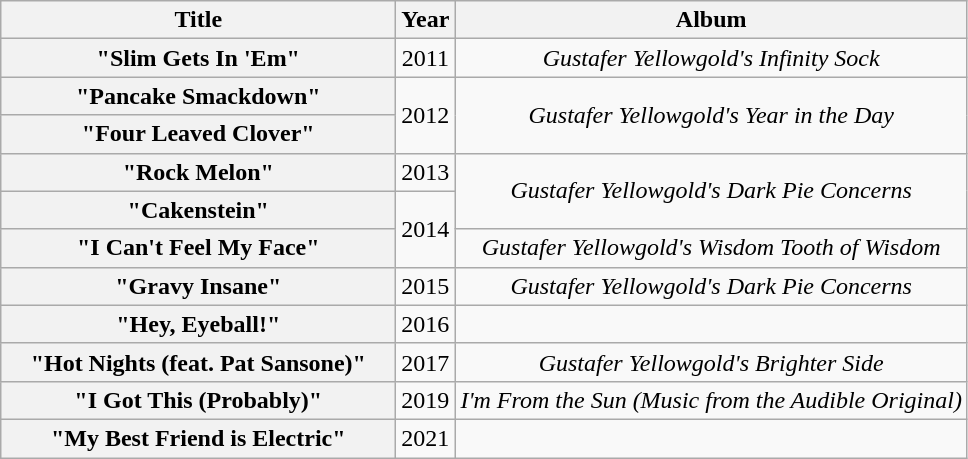<table class="wikitable plainrowheaders" style="text-align:center">
<tr>
<th scope="col" style="width:16em;">Title</th>
<th scope="col">Year</th>
<th scope="col">Album</th>
</tr>
<tr>
<th scope="row">"Slim Gets In 'Em"</th>
<td>2011</td>
<td><em>Gustafer Yellowgold's Infinity Sock</em></td>
</tr>
<tr>
<th scope="row">"Pancake Smackdown"</th>
<td rowspan="2">2012</td>
<td rowspan="2"><em>Gustafer Yellowgold's Year in the Day</em></td>
</tr>
<tr>
<th scope="row">"Four Leaved Clover"</th>
</tr>
<tr>
<th scope="row">"Rock Melon"</th>
<td>2013</td>
<td rowspan="2"><em>Gustafer Yellowgold's Dark Pie Concerns</em></td>
</tr>
<tr>
<th scope="row">"Cakenstein"</th>
<td rowspan="2">2014</td>
</tr>
<tr>
<th scope="row">"I Can't Feel My Face"</th>
<td><em>Gustafer Yellowgold's Wisdom Tooth of Wisdom</em></td>
</tr>
<tr>
<th scope="row">"Gravy Insane"</th>
<td>2015</td>
<td><em>Gustafer Yellowgold's Dark Pie Concerns</em></td>
</tr>
<tr>
<th scope="row">"Hey, Eyeball!"</th>
<td>2016</td>
<td></td>
</tr>
<tr>
<th scope="row">"Hot Nights (feat. Pat Sansone)"</th>
<td>2017</td>
<td><em>Gustafer Yellowgold's Brighter Side</em></td>
</tr>
<tr>
<th scope="row">"I Got This (Probably)"</th>
<td>2019</td>
<td><em>I'm From the Sun (Music from the Audible Original)</em></td>
</tr>
<tr>
<th scope="row">"My Best Friend is Electric"</th>
<td>2021</td>
<td></td>
</tr>
</table>
